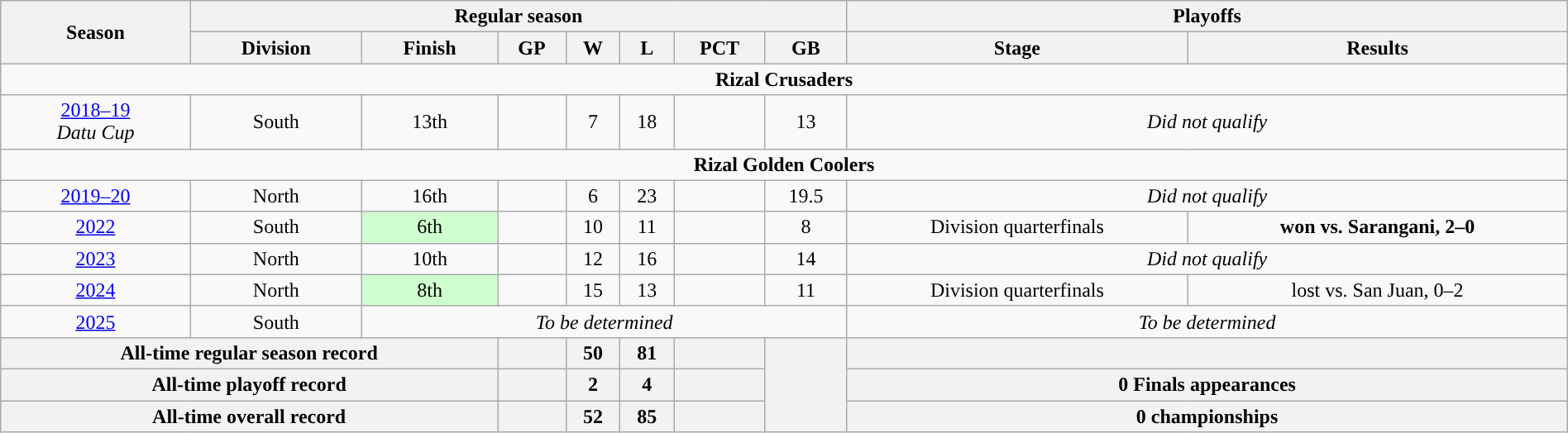<table class=wikitable style="width:100%; text-align:center">
<tr>
<th rowspan=2>Season</th>
<th colspan=7>Regular season</th>
<th colspan=2>Playoffs</th>
</tr>
<tr>
<th>Division</th>
<th>Finish</th>
<th>GP</th>
<th>W</th>
<th>L</th>
<th>PCT</th>
<th>GB</th>
<th>Stage</th>
<th>Results</th>
</tr>
<tr>
<td colspan=10><span><strong>Rizal Crusaders</strong></span></td>
</tr>
<tr>
<td><a href='#'>2018–19</a> <br> <em>Datu Cup</em></td>
<td>South</td>
<td>13th</td>
<td></td>
<td>7</td>
<td>18</td>
<td></td>
<td>13</td>
<td colspan="2"><em>Did not qualify</em></td>
</tr>
<tr>
<td colspan=10><span><strong>Rizal Golden Coolers</strong></span></td>
</tr>
<tr>
<td><a href='#'>2019–20</a> <br> <em></em></td>
<td>North</td>
<td>16th</td>
<td></td>
<td>6</td>
<td>23</td>
<td></td>
<td>19.5</td>
<td colspan="2"><em>Did not qualify</em></td>
</tr>
<tr>
<td><a href='#'>2022</a></td>
<td>South</td>
<td bgcolor="#CFFFCF">6th</td>
<td></td>
<td>10</td>
<td>11</td>
<td></td>
<td>8</td>
<td>Division quarterfinals<br></td>
<td><strong>won vs. Sarangani, 2–0</strong><br></td>
</tr>
<tr>
<td><a href='#'>2023</a></td>
<td>North</td>
<td>10th</td>
<td></td>
<td>12</td>
<td>16</td>
<td></td>
<td>14</td>
<td colspan="2"><em>Did not qualify</em></td>
</tr>
<tr>
<td><a href='#'>2024</a></td>
<td>North</td>
<td bgcolor="#CFFFCF">8th</td>
<td></td>
<td>15</td>
<td>13</td>
<td></td>
<td>11</td>
<td>Division quarterfinals</td>
<td>lost vs. San Juan, 0–2</td>
</tr>
<tr>
<td><a href='#'>2025</a></td>
<td>South</td>
<td colspan=6><em>To be determined</em></td>
<td colspan=2><em>To be determined</em></td>
</tr>
<tr>
<th colspan=3>All-time regular season record</th>
<th></th>
<th>50</th>
<th>81</th>
<th></th>
<th rowspan=3></th>
<th colspan=2></th>
</tr>
<tr>
<th colspan=3>All-time playoff record</th>
<th></th>
<th>2</th>
<th>4</th>
<th></th>
<th colspan=2>0 Finals appearances</th>
</tr>
<tr>
<th colspan=3>All-time overall record</th>
<th></th>
<th>52</th>
<th>85</th>
<th></th>
<th colspan=2>0 championships</th>
</tr>
</table>
